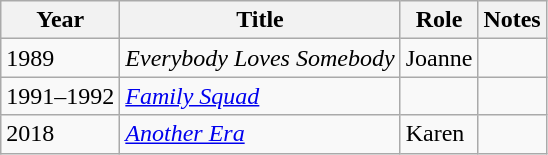<table class="wikitable">
<tr>
<th>Year</th>
<th>Title</th>
<th>Role</th>
<th>Notes</th>
</tr>
<tr>
<td>1989</td>
<td><em>Everybody Loves Somebody</em></td>
<td>Joanne</td>
<td></td>
</tr>
<tr>
<td>1991–1992</td>
<td><em><a href='#'>Family Squad</a></em></td>
<td></td>
<td></td>
</tr>
<tr>
<td>2018</td>
<td><em><a href='#'>Another Era</a></em></td>
<td>Karen</td>
<td></td>
</tr>
</table>
